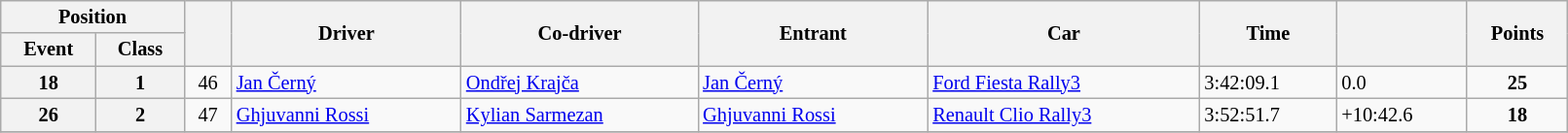<table class="wikitable" width=85% style="font-size: 85%;">
<tr>
<th colspan="2">Position</th>
<th rowspan="2"></th>
<th rowspan="2">Driver</th>
<th rowspan="2">Co-driver</th>
<th rowspan="2">Entrant</th>
<th rowspan="2">Car</th>
<th rowspan="2">Time</th>
<th rowspan="2"></th>
<th rowspan="2">Points</th>
</tr>
<tr>
<th>Event</th>
<th>Class</th>
</tr>
<tr>
<th>18</th>
<th>1</th>
<td align="center">46</td>
<td><a href='#'>Jan Černý</a></td>
<td><a href='#'>Ondřej Krajča</a></td>
<td><a href='#'>Jan Černý</a></td>
<td><a href='#'>Ford Fiesta Rally3</a></td>
<td>3:42:09.1</td>
<td>0.0</td>
<td align="center"><strong>25</strong></td>
</tr>
<tr>
<th>26</th>
<th>2</th>
<td align="center">47</td>
<td><a href='#'>Ghjuvanni Rossi</a></td>
<td><a href='#'>Kylian Sarmezan</a></td>
<td><a href='#'>Ghjuvanni Rossi</a></td>
<td><a href='#'>Renault Clio Rally3</a></td>
<td>3:52:51.7</td>
<td>+10:42.6</td>
<td align="center"><strong>18</strong></td>
</tr>
<tr>
</tr>
</table>
